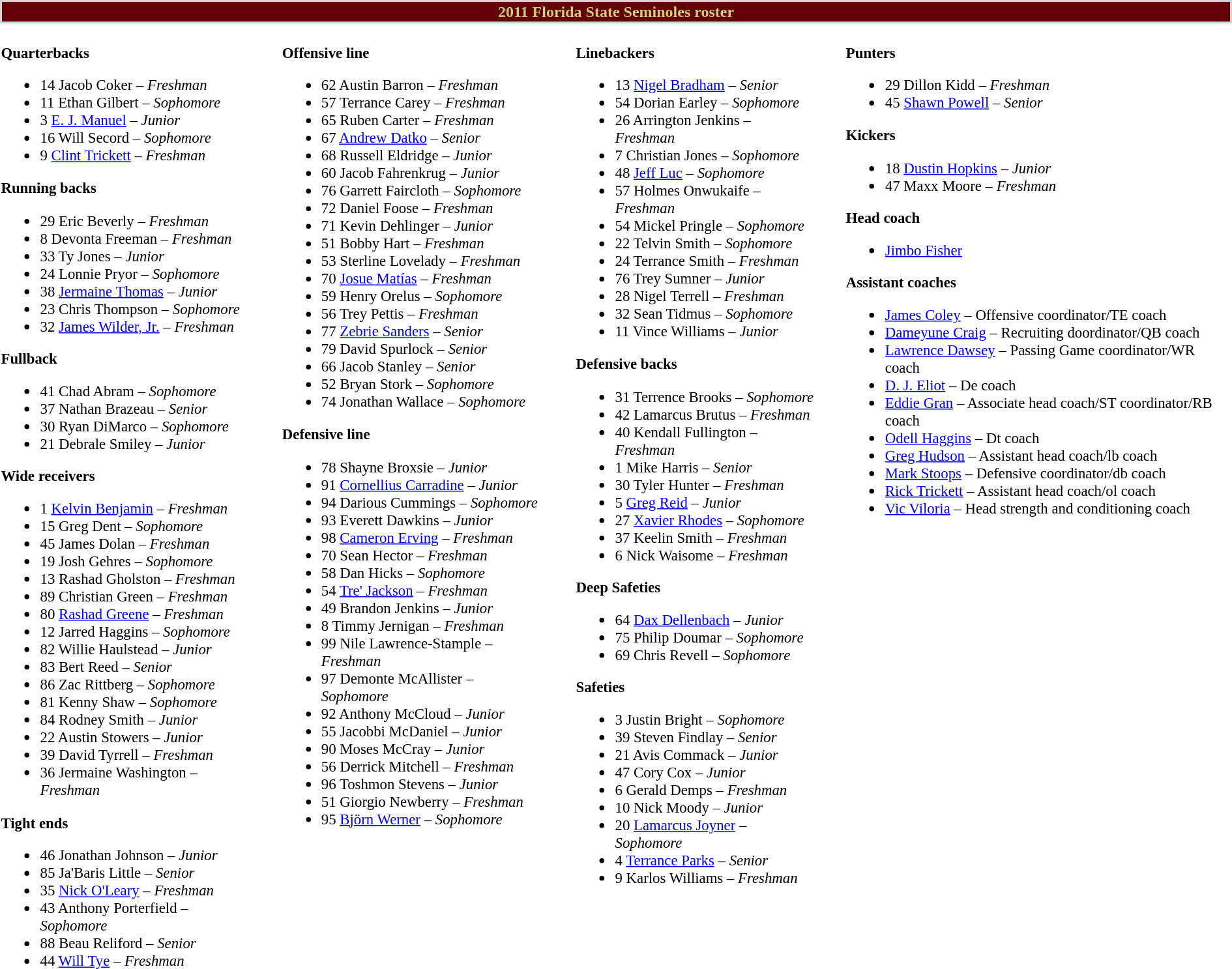<table class="toccolours" style="text-align: left;">
<tr>
<td colspan="9" style="background-color: #630007; color: #cccd7f; text-align: center;border:2px solid lightgray"><strong>2011 Florida State Seminoles roster</strong></td>
</tr>
<tr>
<td style="font-size: 95%;" valign="top"><br><strong>Quarterbacks</strong><ul><li>14 Jacob Coker – <em>Freshman</em></li><li>11 Ethan Gilbert – <em>Sophomore</em></li><li>3 <a href='#'>E. J. Manuel</a> – <em> Junior</em></li><li>16 Will Secord – <em> Sophomore</em></li><li>9 <a href='#'>Clint Trickett</a> – <em> Freshman</em></li></ul><strong>Running backs</strong><ul><li>29 Eric Beverly – <em>Freshman</em></li><li>8 Devonta Freeman – <em>Freshman</em></li><li>33 Ty Jones – <em>Junior</em></li><li>24 Lonnie Pryor – <em>Sophomore</em></li><li>38 <a href='#'>Jermaine Thomas</a> – <em>Junior</em></li><li>23 Chris Thompson – <em>Sophomore</em></li><li>32 <a href='#'>James Wilder, Jr.</a> – <em>Freshman</em></li></ul><strong>Fullback</strong><ul><li>41 Chad Abram – <em>Sophomore</em></li><li>37 Nathan Brazeau – <em>Senior</em></li><li>30 Ryan DiMarco – <em>Sophomore</em></li><li>21 Debrale Smiley – <em> Junior</em></li></ul><strong>Wide receivers</strong><ul><li>1 <a href='#'>Kelvin Benjamin</a> – <em>Freshman</em></li><li>15 Greg Dent – <em>Sophomore</em></li><li>45 James Dolan – <em> Freshman</em></li><li>19 Josh Gehres – <em> Sophomore</em></li><li>13 Rashad Gholston – <em> Freshman</em></li><li>89 Christian Green – <em> Freshman</em></li><li>80 <a href='#'>Rashad Greene</a> – <em>Freshman</em></li><li>12 Jarred Haggins – <em>Sophomore</em></li><li>82 Willie Haulstead – <em>Junior</em></li><li>83 Bert Reed – <em>Senior</em></li><li>86 Zac Rittberg – <em>Sophomore</em></li><li>81 Kenny Shaw – <em>Sophomore</em></li><li>84 Rodney Smith – <em>Junior</em></li><li>22 Austin Stowers – <em>Junior</em></li><li>39 David Tyrrell – <em> Freshman</em></li><li>36 Jermaine Washington – <em>Freshman</em></li></ul><strong>Tight ends</strong><ul><li>46 Jonathan Johnson – <em>Junior</em></li><li>85 Ja'Baris Little – <em>Senior</em></li><li>35 <a href='#'>Nick O'Leary</a> – <em>Freshman</em></li><li>43 Anthony Porterfield – <em>Sophomore</em></li><li>88 Beau Reliford – <em>Senior</em></li><li>44 <a href='#'>Will Tye</a> – <em> Freshman</em></li></ul></td>
<td width="25"> </td>
<td valign="top" style="font-size: 95%;"><br><strong>Offensive line</strong><ul><li>62 Austin Barron – <em>Freshman</em></li><li>57 Terrance Carey – <em>Freshman</em></li><li>65 Ruben Carter – <em>Freshman</em></li><li>67 <a href='#'>Andrew Datko</a> – <em>Senior</em></li><li>68 Russell Eldridge – <em>Junior</em></li><li>60 Jacob Fahrenkrug – <em>Junior</em></li><li>76 Garrett Faircloth – <em> Sophomore</em></li><li>72 Daniel Foose – <em> Freshman</em></li><li>71 Kevin Dehlinger – <em> Junior</em></li><li>51 Bobby Hart – <em>Freshman</em></li><li>53 Sterline Lovelady – <em>Freshman</em></li><li>70 <a href='#'>Josue Matías</a> – <em>Freshman</em></li><li>59 Henry Orelus – <em>Sophomore</em></li><li>56 Trey Pettis – <em>Freshman</em></li><li>77 <a href='#'>Zebrie Sanders</a> – <em>Senior</em></li><li>79 David Spurlock – <em>Senior</em></li><li>66 Jacob Stanley – <em>Senior</em></li><li>52 Bryan Stork – <em>Sophomore</em></li><li>74 Jonathan Wallace – <em>Sophomore</em></li></ul><strong>Defensive line</strong><ul><li>78 Shayne Broxsie – <em>Junior</em></li><li>91 <a href='#'>Cornellius Carradine</a> – <em>Junior</em></li><li>94 Darious Cummings – <em>Sophomore</em></li><li>93 Everett Dawkins – <em> Junior</em></li><li>98 <a href='#'>Cameron Erving</a> – <em> Freshman</em></li><li>70 Sean Hector – <em> Freshman</em></li><li>58 Dan Hicks – <em> Sophomore</em></li><li>54 <a href='#'>Tre' Jackson</a> – <em>Freshman</em></li><li>49 Brandon Jenkins – <em>Junior</em></li><li>8 Timmy Jernigan – <em>Freshman</em></li><li>99 Nile Lawrence-Stample – <em>Freshman</em></li><li>97 Demonte McAllister – <em> Sophomore</em></li><li>92 Anthony McCloud – <em>Junior</em></li><li>55 Jacobbi McDaniel – <em>Junior</em></li><li>90 Moses McCray – <em> Junior</em></li><li>56 Derrick Mitchell – <em>Freshman</em></li><li>96 Toshmon Stevens – <em> Junior</em></li><li>51 Giorgio Newberry – <em>Freshman</em></li><li>95 <a href='#'>Björn Werner</a> – <em>Sophomore</em></li></ul></td>
<td width="25"> </td>
<td valign="top" style="font-size: 95%;"><br><strong>Linebackers</strong><ul><li>13 <a href='#'>Nigel Bradham</a> – <em>Senior</em></li><li>54 Dorian Earley – <em>Sophomore</em></li><li>26 Arrington Jenkins – <em>Freshman</em></li><li>7 Christian Jones – <em>Sophomore</em></li><li>48 <a href='#'>Jeff Luc</a> – <em>Sophomore</em></li><li>57 Holmes Onwukaife – <em> Freshman</em></li><li>54 Mickel Pringle – <em>Sophomore</em></li><li>22 Telvin Smith – <em>Sophomore</em></li><li>24 Terrance Smith – <em>Freshman</em></li><li>76 Trey Sumner – <em>Junior</em></li><li>28 Nigel Terrell – <em> Freshman</em></li><li>32 Sean Tidmus – <em>Sophomore</em></li><li>11 Vince Williams – <em> Junior</em></li></ul><strong>Defensive backs</strong><ul><li>31 Terrence Brooks – <em>Sophomore</em></li><li>42 Lamarcus Brutus – <em>Freshman</em></li><li>40 Kendall Fullington – <em>Freshman</em></li><li>1 Mike Harris – <em>Senior</em></li><li>30 Tyler Hunter  – <em>Freshman</em></li><li>5 <a href='#'>Greg Reid</a> – <em>Junior</em></li><li>27 <a href='#'>Xavier Rhodes</a> – <em>Sophomore</em></li><li>37 Keelin Smith  – <em>Freshman</em></li><li>6 Nick Waisome  – <em>Freshman</em></li></ul><strong>Deep Safeties</strong><ul><li>64 <a href='#'>Dax Dellenbach</a> – <em>Junior</em></li><li>75 Philip Doumar – <em>Sophomore</em></li><li>69 Chris Revell – <em>Sophomore</em></li></ul><strong>Safeties</strong><ul><li>3 Justin Bright – <em> Sophomore</em></li><li>39 Steven Findlay – <em>Senior</em></li><li>21 Avis Commack – <em> Junior</em></li><li>47 Cory Cox – <em>Junior</em></li><li>6 Gerald Demps – <em> Freshman</em></li><li>10 Nick Moody – <em> Junior</em></li><li>20 <a href='#'>Lamarcus Joyner</a> – <em>Sophomore</em></li><li>4 <a href='#'>Terrance Parks</a> – <em>Senior</em></li><li>9 Karlos Williams – <em>Freshman</em></li></ul></td>
<td style="width: 25px;"></td>
<td style="font-size: 95%;" valign="top"><br><strong>Punters</strong><ul><li>29 Dillon Kidd – <em>Freshman</em></li><li>45 <a href='#'>Shawn Powell</a> – <em>Senior</em></li></ul><strong>Kickers</strong><ul><li>18 <a href='#'>Dustin Hopkins</a> – <em>Junior</em></li><li>47 Maxx Moore – <em>Freshman</em></li></ul><strong>Head coach</strong><ul><li><a href='#'>Jimbo Fisher</a></li></ul><strong>Assistant coaches</strong><ul><li><a href='#'>James Coley</a> – Offensive coordinator/TE coach</li><li><a href='#'>Dameyune Craig</a> – Recruiting doordinator/QB coach</li><li><a href='#'>Lawrence Dawsey</a> – Passing Game coordinator/WR coach</li><li><a href='#'>D. J. Eliot</a> – De coach</li><li><a href='#'>Eddie Gran</a> – Associate head coach/ST coordinator/RB coach</li><li><a href='#'>Odell Haggins</a> – Dt coach</li><li><a href='#'>Greg Hudson</a> – Assistant head coach/lb coach</li><li><a href='#'>Mark Stoops</a> – Defensive coordinator/db coach</li><li><a href='#'>Rick Trickett</a> – Assistant head coach/ol coach</li><li><a href='#'>Vic Viloria</a> – Head strength and conditioning coach</li></ul></td>
</tr>
</table>
